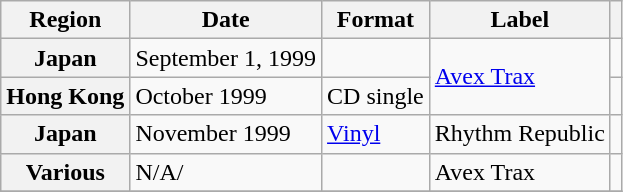<table class="wikitable plainrowheaders">
<tr>
<th scope="col">Region</th>
<th scope="col">Date</th>
<th scope="col">Format</th>
<th scope="col">Label</th>
<th scope="col"></th>
</tr>
<tr>
<th scope="row">Japan</th>
<td>September 1, 1999</td>
<td></td>
<td rowspan="2"><a href='#'>Avex Trax</a></td>
<td></td>
</tr>
<tr>
<th scope="row">Hong Kong</th>
<td>October 1999</td>
<td>CD single</td>
<td></td>
</tr>
<tr>
<th scope="row">Japan</th>
<td>November 1999</td>
<td><a href='#'>Vinyl</a></td>
<td>Rhythm Republic</td>
<td></td>
</tr>
<tr>
<th scope="row">Various</th>
<td>N/A/</td>
<td></td>
<td>Avex Trax</td>
<td></td>
</tr>
<tr>
</tr>
</table>
